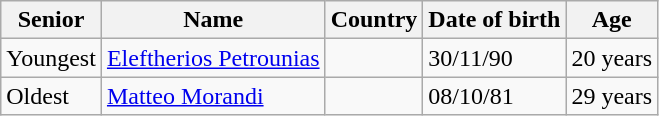<table class="wikitable">
<tr>
<th>Senior</th>
<th>Name</th>
<th>Country</th>
<th>Date of birth</th>
<th>Age</th>
</tr>
<tr>
<td>Youngest</td>
<td><a href='#'>Eleftherios Petrounias</a></td>
<td></td>
<td>30/11/90</td>
<td>20 years</td>
</tr>
<tr>
<td>Oldest</td>
<td><a href='#'>Matteo Morandi</a></td>
<td></td>
<td>08/10/81</td>
<td>29 years</td>
</tr>
</table>
